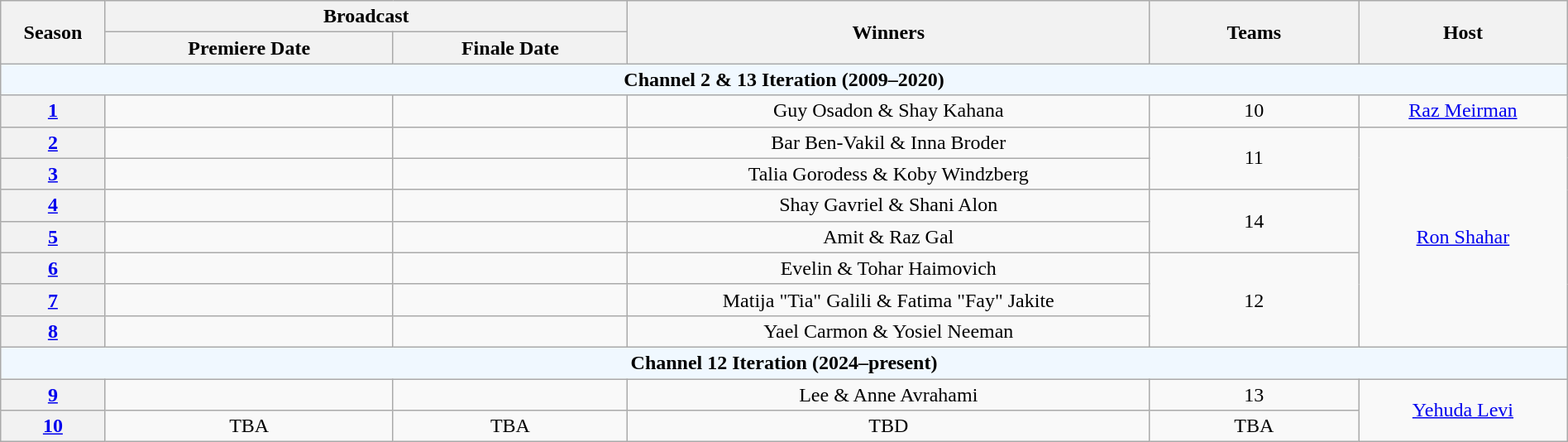<table class="wikitable" style="text-align:center"  width="100%">
<tr>
<th width="05%" rowspan="2">Season</th>
<th width="25%" colspan="2">Broadcast</th>
<th width="25%" rowspan="2">Winners</th>
<th width="10%" rowspan="2">Teams</th>
<th width="10%" rowspan="2">Host</th>
</tr>
<tr>
<th>Premiere Date</th>
<th>Finale Date</th>
</tr>
<tr>
<th colspan="6" style="background:#F0F8FF">Channel 2 & 13 Iteration (2009–2020)</th>
</tr>
<tr>
<th><a href='#'>1</a></th>
<td></td>
<td></td>
<td>Guy Osadon & Shay Kahana</td>
<td>10</td>
<td><a href='#'>Raz Meirman</a></td>
</tr>
<tr>
<th><a href='#'>2</a></th>
<td></td>
<td></td>
<td>Bar Ben-Vakil & Inna Broder</td>
<td rowspan="2">11</td>
<td rowspan="7"><a href='#'>Ron Shahar</a></td>
</tr>
<tr>
<th><a href='#'>3</a></th>
<td></td>
<td></td>
<td>Talia Gorodess & Koby Windzberg</td>
</tr>
<tr>
<th><a href='#'>4</a></th>
<td></td>
<td></td>
<td>Shay Gavriel & Shani Alon</td>
<td rowspan="2">14</td>
</tr>
<tr>
<th><a href='#'>5</a></th>
<td></td>
<td></td>
<td>Amit & Raz Gal</td>
</tr>
<tr>
<th><a href='#'>6</a></th>
<td></td>
<td></td>
<td>Evelin & Tohar Haimovich</td>
<td rowspan="3">12</td>
</tr>
<tr>
<th><a href='#'>7</a></th>
<td></td>
<td></td>
<td>Matija "Tia" Galili & Fatima "Fay" Jakite</td>
</tr>
<tr>
<th><a href='#'>8</a></th>
<td></td>
<td></td>
<td>Yael Carmon & Yosiel Neeman</td>
</tr>
<tr>
<th colspan="6" style="background:#F0F8FF">Channel 12 Iteration (2024–present)</th>
</tr>
<tr>
<th><a href='#'>9</a></th>
<td></td>
<td></td>
<td>Lee & Anne Avrahami</td>
<td>13</td>
<td rowspan="2"><a href='#'>Yehuda Levi</a></td>
</tr>
<tr>
<th><a href='#'>10</a></th>
<td>TBA</td>
<td>TBA</td>
<td>TBD</td>
<td>TBA</td>
</tr>
</table>
